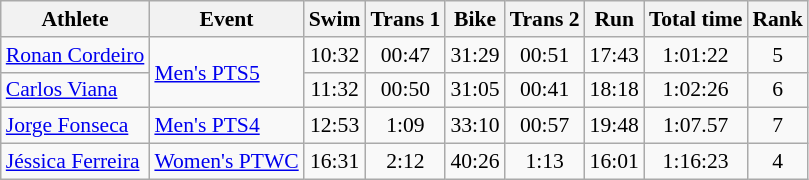<table class="wikitable" style="font-size:90%;">
<tr>
<th>Athlete</th>
<th>Event</th>
<th>Swim</th>
<th>Trans 1</th>
<th>Bike</th>
<th>Trans 2</th>
<th>Run</th>
<th>Total time</th>
<th>Rank</th>
</tr>
<tr align=center>
<td align=left><a href='#'>Ronan Cordeiro</a></td>
<td rowspan=2 style="text-align:left;"><a href='#'>Men's PTS5</a></td>
<td>10:32</td>
<td>00:47</td>
<td>31:29</td>
<td>00:51</td>
<td>17:43</td>
<td>1:01:22</td>
<td>5</td>
</tr>
<tr align=center>
<td align=left><a href='#'>Carlos Viana</a></td>
<td>11:32</td>
<td>00:50</td>
<td>31:05</td>
<td>00:41</td>
<td>18:18</td>
<td>1:02:26</td>
<td>6</td>
</tr>
<tr align=center>
<td align=left><a href='#'>Jorge Fonseca</a></td>
<td style="text-align:left;"><a href='#'>Men's PTS4</a></td>
<td>12:53</td>
<td>1:09</td>
<td>33:10</td>
<td>00:57</td>
<td>19:48</td>
<td>1:07.57</td>
<td>7</td>
</tr>
<tr align=center>
<td align=left><a href='#'>Jéssica Ferreira</a></td>
<td style="text-align:left;"><a href='#'>Women's PTWC</a></td>
<td>16:31</td>
<td>2:12</td>
<td>40:26</td>
<td>1:13</td>
<td>16:01</td>
<td>1:16:23</td>
<td>4</td>
</tr>
</table>
